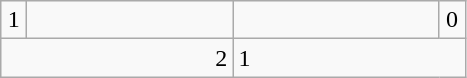<table class=wikitable>
<tr>
<td align=center width=10>1</td>
<td align="center" width="130"></td>
<td align="center" width="130"></td>
<td align="center" width="10">0</td>
</tr>
<tr>
<td colspan=2 align=right>2</td>
<td colspan="2">1</td>
</tr>
</table>
